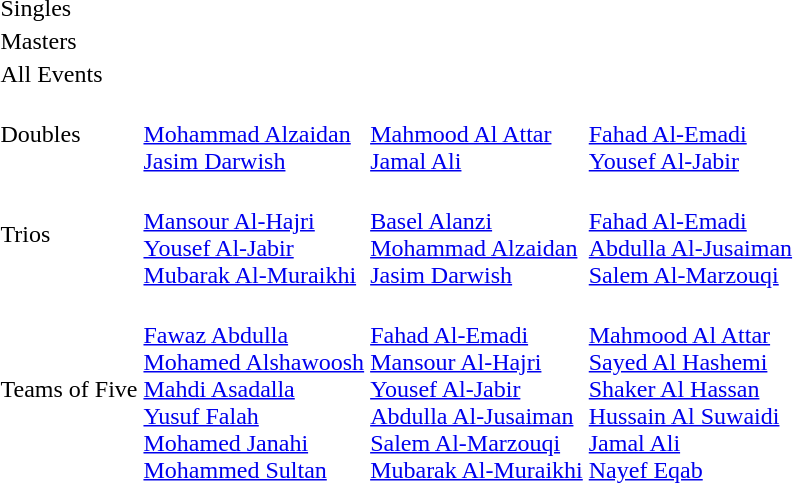<table>
<tr>
<td>Singles</td>
<td></td>
<td></td>
<td></td>
</tr>
<tr>
<td>Masters</td>
<td></td>
<td></td>
<td></td>
</tr>
<tr>
<td>All Events</td>
<td></td>
<td></td>
<td></td>
</tr>
<tr>
<td>Doubles</td>
<td><br><a href='#'>Mohammad Alzaidan</a><br><a href='#'>Jasim Darwish</a></td>
<td><br><a href='#'>Mahmood Al Attar</a><br><a href='#'>Jamal Ali</a></td>
<td><br><a href='#'>Fahad Al-Emadi</a><br><a href='#'>Yousef Al-Jabir</a></td>
</tr>
<tr>
<td>Trios</td>
<td><br><a href='#'>Mansour Al-Hajri</a><br><a href='#'>Yousef Al-Jabir</a><br><a href='#'>Mubarak Al-Muraikhi</a></td>
<td><br><a href='#'>Basel Alanzi</a><br><a href='#'>Mohammad Alzaidan</a><br><a href='#'>Jasim Darwish</a></td>
<td><br><a href='#'>Fahad Al-Emadi</a><br><a href='#'>Abdulla Al-Jusaiman</a><br><a href='#'>Salem Al-Marzouqi</a></td>
</tr>
<tr>
<td>Teams of Five</td>
<td><br><a href='#'>Fawaz Abdulla</a><br><a href='#'>Mohamed Alshawoosh</a><br><a href='#'>Mahdi Asadalla</a><br><a href='#'>Yusuf Falah</a><br><a href='#'>Mohamed Janahi</a><br><a href='#'>Mohammed Sultan</a></td>
<td><br><a href='#'>Fahad Al-Emadi</a><br><a href='#'>Mansour Al-Hajri</a><br><a href='#'>Yousef Al-Jabir</a><br><a href='#'>Abdulla Al-Jusaiman</a><br><a href='#'>Salem Al-Marzouqi</a><br><a href='#'>Mubarak Al-Muraikhi</a></td>
<td><br><a href='#'>Mahmood Al Attar</a><br><a href='#'>Sayed Al Hashemi</a><br><a href='#'>Shaker Al Hassan</a><br><a href='#'>Hussain Al Suwaidi</a><br><a href='#'>Jamal Ali</a><br><a href='#'>Nayef Eqab</a></td>
</tr>
</table>
